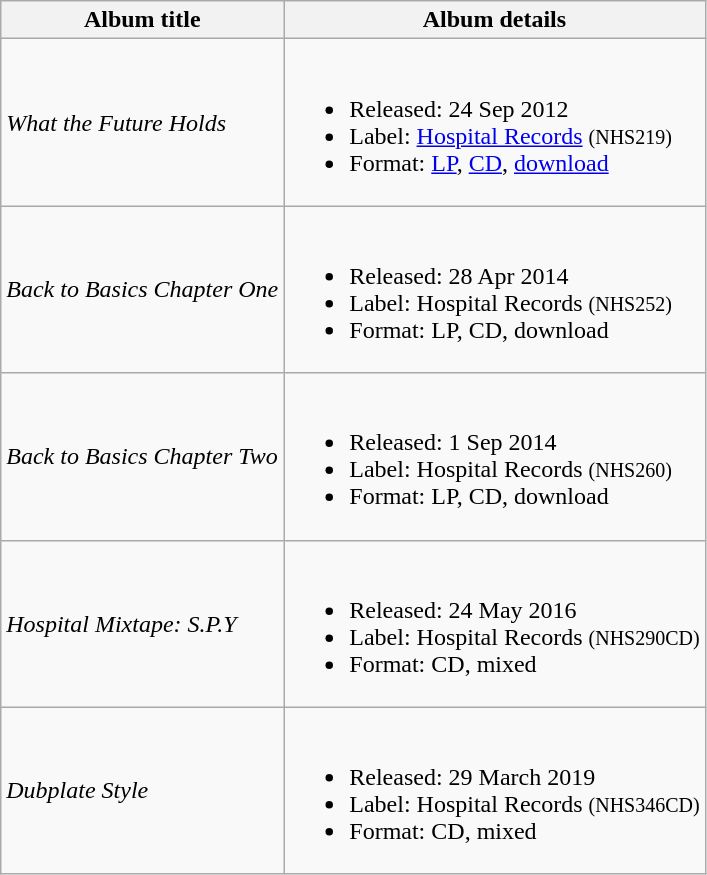<table class="wikitable">
<tr>
<th>Album title</th>
<th>Album details</th>
</tr>
<tr>
<td><em>What the Future Holds</em></td>
<td><br><ul><li>Released: 24 Sep 2012</li><li>Label: <a href='#'>Hospital Records</a> <small>(NHS219)</small></li><li>Format: <a href='#'>LP</a>, <a href='#'>CD</a>, <a href='#'>download</a></li></ul></td>
</tr>
<tr>
<td><em>Back to Basics Chapter One</em></td>
<td><br><ul><li>Released: 28 Apr 2014</li><li>Label: Hospital Records <small>(NHS252)</small></li><li>Format: LP, CD, download</li></ul></td>
</tr>
<tr>
<td><em>Back to Basics Chapter Two</em></td>
<td><br><ul><li>Released: 1 Sep 2014</li><li>Label: Hospital Records <small>(NHS260)</small></li><li>Format: LP, CD, download</li></ul></td>
</tr>
<tr>
<td><em>Hospital Mixtape: S.P.Y</em></td>
<td><br><ul><li>Released: 24 May 2016</li><li>Label: Hospital Records <small>(NHS290CD)</small></li><li>Format: CD, mixed</li></ul></td>
</tr>
<tr>
<td><em>Dubplate Style</em></td>
<td><br><ul><li>Released: 29 March 2019</li><li>Label: Hospital Records <small>(NHS346CD)</small></li><li>Format: CD, mixed</li></ul></td>
</tr>
</table>
